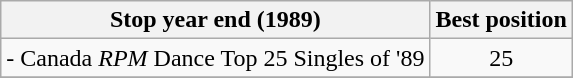<table Class = "wikitable sortable" border = "1">
<tr>
<th>Stop year end (1989)</th>
<th>Best position</th>
</tr>
<tr>
<td align = "left"> - Canada<em> RPM</em> Dance Top 25 Singles of '89 </td>
<td align = "center">25</td>
</tr>
<tr>
</tr>
</table>
